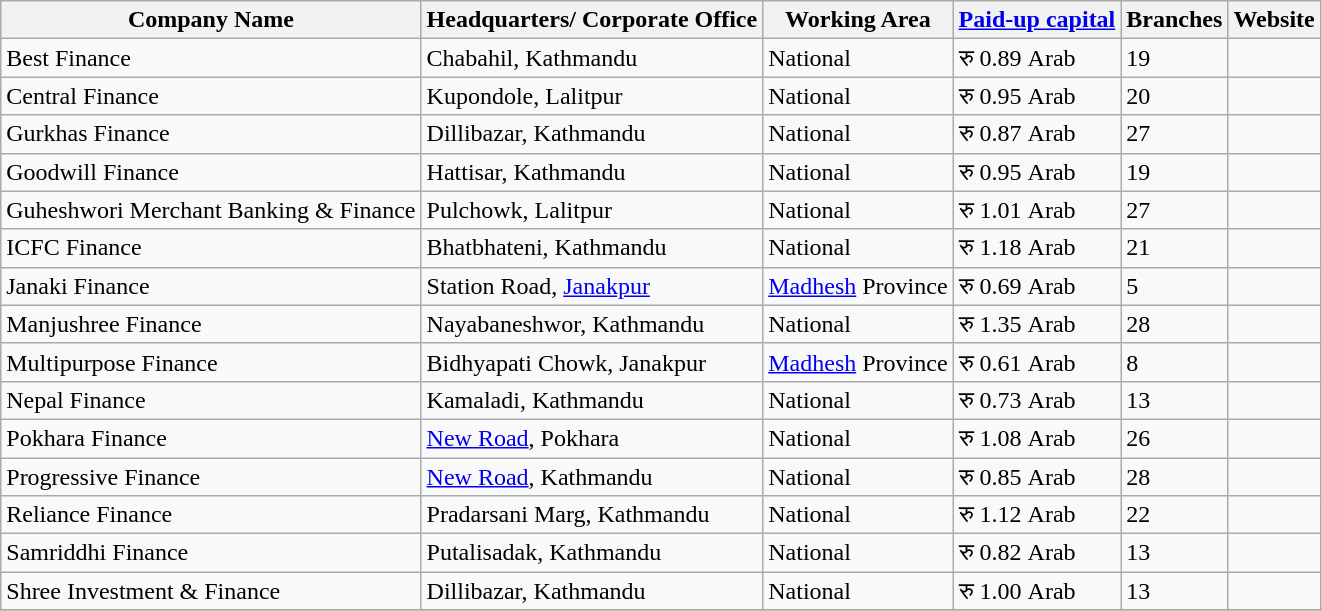<table class="wikitable sortable static-row-numbers static-row-header-text">
<tr>
<th>Company Name</th>
<th>Headquarters/ Corporate Office</th>
<th>Working Area</th>
<th><a href='#'>Paid-up capital</a></th>
<th>Branches</th>
<th>Website</th>
</tr>
<tr>
<td>Best Finance</td>
<td>Chabahil, Kathmandu</td>
<td>National</td>
<td>रु 0.89 Arab</td>
<td>19</td>
<td></td>
</tr>
<tr>
<td>Central Finance</td>
<td>Kupondole, Lalitpur</td>
<td>National</td>
<td>रु 0.95 Arab</td>
<td>20</td>
<td></td>
</tr>
<tr>
<td>Gurkhas Finance</td>
<td>Dillibazar, Kathmandu</td>
<td>National</td>
<td>रु 0.87 Arab</td>
<td>27</td>
<td></td>
</tr>
<tr>
<td>Goodwill Finance</td>
<td>Hattisar, Kathmandu</td>
<td>National</td>
<td>रु 0.95 Arab</td>
<td>19</td>
<td></td>
</tr>
<tr>
<td>Guheshwori Merchant Banking & Finance</td>
<td>Pulchowk, Lalitpur</td>
<td>National</td>
<td>रु 1.01 Arab</td>
<td>27</td>
<td></td>
</tr>
<tr>
<td>ICFC Finance</td>
<td>Bhatbhateni, Kathmandu</td>
<td>National</td>
<td>रु 1.18 Arab</td>
<td>21</td>
<td></td>
</tr>
<tr>
<td>Janaki Finance</td>
<td>Station Road, <a href='#'>Janakpur</a></td>
<td><a href='#'>Madhesh</a> Province</td>
<td>रु 0.69 Arab</td>
<td>5</td>
<td></td>
</tr>
<tr>
<td>Manjushree Finance</td>
<td>Nayabaneshwor, Kathmandu</td>
<td>National</td>
<td>रु 1.35 Arab</td>
<td>28</td>
<td></td>
</tr>
<tr>
<td>Multipurpose Finance</td>
<td>Bidhyapati Chowk, Janakpur</td>
<td><a href='#'>Madhesh</a> Province</td>
<td>रु 0.61 Arab</td>
<td>8</td>
<td></td>
</tr>
<tr>
<td>Nepal Finance</td>
<td>Kamaladi, Kathmandu</td>
<td>National</td>
<td>रु 0.73 Arab</td>
<td>13</td>
<td></td>
</tr>
<tr>
<td>Pokhara Finance</td>
<td><a href='#'>New Road</a>, Pokhara</td>
<td>National</td>
<td>रु 1.08 Arab</td>
<td>26</td>
<td></td>
</tr>
<tr>
<td>Progressive Finance</td>
<td><a href='#'>New Road</a>, Kathmandu</td>
<td>National</td>
<td>रु 0.85 Arab</td>
<td>28</td>
<td></td>
</tr>
<tr>
<td>Reliance Finance</td>
<td>Pradarsani Marg, Kathmandu</td>
<td>National</td>
<td>रु 1.12 Arab</td>
<td>22</td>
<td></td>
</tr>
<tr>
<td>Samriddhi Finance</td>
<td>Putalisadak, Kathmandu</td>
<td>National</td>
<td>रु 0.82 Arab</td>
<td>13</td>
<td></td>
</tr>
<tr>
<td>Shree Investment & Finance</td>
<td>Dillibazar, Kathmandu</td>
<td>National</td>
<td>रु 1.00 Arab</td>
<td>13</td>
<td></td>
</tr>
<tr>
</tr>
</table>
